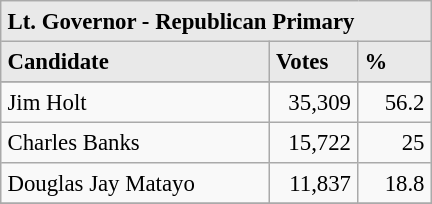<table border="1" cellpadding="4" cellspacing="0" style="text-align:left;margin: 1em 1em 1em 0; background: #f9f9f9; border: 1px #aaa solid; border-collapse: collapse; font-size: 95%;">
<tr style="background-color:#E9E9E9">
<th colspan="3">Lt. Governor - Republican Primary</th>
</tr>
<tr style="background-color:#E9E9E9">
<th colspan="1" style="width: 170px">Candidate</th>
<th style="width: 50px">Votes</th>
<th style="width: 40px">%</th>
</tr>
<tr>
</tr>
<tr>
<td>Jim Holt</td>
<td style="text-align:right;">35,309</td>
<td style="text-align:right;">56.2</td>
</tr>
<tr>
<td>Charles Banks</td>
<td style="text-align:right;">15,722</td>
<td style="text-align:right;">25</td>
</tr>
<tr>
<td>Douglas Jay Matayo</td>
<td style="text-align:right;">11,837</td>
<td style="text-align:right;">18.8</td>
</tr>
<tr>
</tr>
</table>
